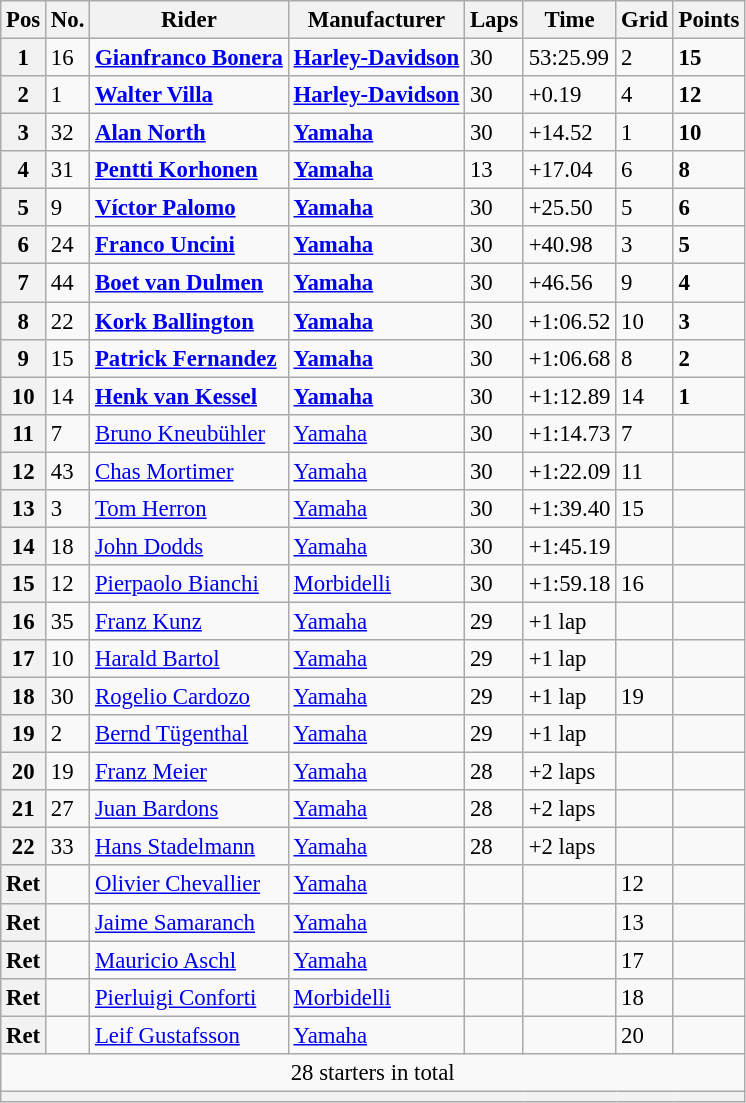<table class="wikitable" style="font-size: 95%;">
<tr>
<th>Pos</th>
<th>No.</th>
<th>Rider</th>
<th>Manufacturer</th>
<th>Laps</th>
<th>Time</th>
<th>Grid</th>
<th>Points</th>
</tr>
<tr>
<th>1</th>
<td>16</td>
<td> <strong><a href='#'>Gianfranco Bonera</a></strong></td>
<td><strong><a href='#'>Harley-Davidson</a></strong></td>
<td>30</td>
<td>53:25.99</td>
<td>2</td>
<td><strong>15</strong></td>
</tr>
<tr>
<th>2</th>
<td>1</td>
<td> <strong><a href='#'>Walter Villa</a></strong></td>
<td><strong><a href='#'>Harley-Davidson</a></strong></td>
<td>30</td>
<td>+0.19</td>
<td>4</td>
<td><strong>12</strong></td>
</tr>
<tr>
<th>3</th>
<td>32</td>
<td> <strong><a href='#'>Alan North</a></strong></td>
<td><strong><a href='#'>Yamaha</a></strong></td>
<td>30</td>
<td>+14.52</td>
<td>1</td>
<td><strong>10</strong></td>
</tr>
<tr>
<th>4</th>
<td>31</td>
<td> <strong><a href='#'>Pentti Korhonen</a></strong></td>
<td><strong><a href='#'>Yamaha</a></strong></td>
<td>13</td>
<td>+17.04</td>
<td>6</td>
<td><strong>8</strong></td>
</tr>
<tr>
<th>5</th>
<td>9</td>
<td> <strong><a href='#'>Víctor Palomo</a></strong></td>
<td><strong><a href='#'>Yamaha</a></strong></td>
<td>30</td>
<td>+25.50</td>
<td>5</td>
<td><strong>6</strong></td>
</tr>
<tr>
<th>6</th>
<td>24</td>
<td> <strong><a href='#'>Franco Uncini</a></strong></td>
<td><strong><a href='#'>Yamaha</a></strong></td>
<td>30</td>
<td>+40.98</td>
<td>3</td>
<td><strong>5</strong></td>
</tr>
<tr>
<th>7</th>
<td>44</td>
<td> <strong><a href='#'>Boet van Dulmen</a></strong></td>
<td><strong><a href='#'>Yamaha</a></strong></td>
<td>30</td>
<td>+46.56</td>
<td>9</td>
<td><strong>4</strong></td>
</tr>
<tr>
<th>8</th>
<td>22</td>
<td> <strong><a href='#'>Kork Ballington</a></strong></td>
<td><strong><a href='#'>Yamaha</a></strong></td>
<td>30</td>
<td>+1:06.52</td>
<td>10</td>
<td><strong>3</strong></td>
</tr>
<tr>
<th>9</th>
<td>15</td>
<td> <strong><a href='#'>Patrick Fernandez</a></strong></td>
<td><strong><a href='#'>Yamaha</a></strong></td>
<td>30</td>
<td>+1:06.68</td>
<td>8</td>
<td><strong>2</strong></td>
</tr>
<tr>
<th>10</th>
<td>14</td>
<td> <strong><a href='#'>Henk van Kessel</a></strong></td>
<td><strong><a href='#'>Yamaha</a></strong></td>
<td>30</td>
<td>+1:12.89</td>
<td>14</td>
<td><strong>1</strong></td>
</tr>
<tr>
<th>11</th>
<td>7</td>
<td> <a href='#'>Bruno Kneubühler</a></td>
<td><a href='#'>Yamaha</a></td>
<td>30</td>
<td>+1:14.73</td>
<td>7</td>
<td></td>
</tr>
<tr>
<th>12</th>
<td>43</td>
<td> <a href='#'>Chas Mortimer</a></td>
<td><a href='#'>Yamaha</a></td>
<td>30</td>
<td>+1:22.09</td>
<td>11</td>
<td></td>
</tr>
<tr>
<th>13</th>
<td>3</td>
<td> <a href='#'>Tom Herron</a></td>
<td><a href='#'>Yamaha</a></td>
<td>30</td>
<td>+1:39.40</td>
<td>15</td>
<td></td>
</tr>
<tr>
<th>14</th>
<td>18</td>
<td> <a href='#'>John Dodds</a></td>
<td><a href='#'>Yamaha</a></td>
<td>30</td>
<td>+1:45.19</td>
<td></td>
<td></td>
</tr>
<tr>
<th>15</th>
<td>12</td>
<td> <a href='#'>Pierpaolo Bianchi</a></td>
<td><a href='#'>Morbidelli</a></td>
<td>30</td>
<td>+1:59.18</td>
<td>16</td>
<td></td>
</tr>
<tr>
<th>16</th>
<td>35</td>
<td> <a href='#'>Franz Kunz</a></td>
<td><a href='#'>Yamaha</a></td>
<td>29</td>
<td>+1 lap</td>
<td></td>
<td></td>
</tr>
<tr>
<th>17</th>
<td>10</td>
<td> <a href='#'>Harald Bartol</a></td>
<td><a href='#'>Yamaha</a></td>
<td>29</td>
<td>+1 lap</td>
<td></td>
<td></td>
</tr>
<tr>
<th>18</th>
<td>30</td>
<td> <a href='#'>Rogelio Cardozo</a></td>
<td><a href='#'>Yamaha</a></td>
<td>29</td>
<td>+1 lap</td>
<td>19</td>
<td></td>
</tr>
<tr>
<th>19</th>
<td>2</td>
<td> <a href='#'>Bernd Tügenthal</a></td>
<td><a href='#'>Yamaha</a></td>
<td>29</td>
<td>+1 lap</td>
<td></td>
<td></td>
</tr>
<tr>
<th>20</th>
<td>19</td>
<td> <a href='#'>Franz Meier</a></td>
<td><a href='#'>Yamaha</a></td>
<td>28</td>
<td>+2 laps</td>
<td></td>
<td></td>
</tr>
<tr>
<th>21</th>
<td>27</td>
<td> <a href='#'>Juan Bardons</a></td>
<td><a href='#'>Yamaha</a></td>
<td>28</td>
<td>+2 laps</td>
<td></td>
<td></td>
</tr>
<tr>
<th>22</th>
<td>33</td>
<td> <a href='#'>Hans Stadelmann</a></td>
<td><a href='#'>Yamaha</a></td>
<td>28</td>
<td>+2 laps</td>
<td></td>
<td></td>
</tr>
<tr>
<th>Ret</th>
<td></td>
<td> <a href='#'>Olivier Chevallier</a></td>
<td><a href='#'>Yamaha</a></td>
<td></td>
<td></td>
<td>12</td>
<td></td>
</tr>
<tr>
<th>Ret</th>
<td></td>
<td> <a href='#'>Jaime Samaranch</a></td>
<td><a href='#'>Yamaha</a></td>
<td></td>
<td></td>
<td>13</td>
<td></td>
</tr>
<tr>
<th>Ret</th>
<td></td>
<td> <a href='#'>Mauricio Aschl</a></td>
<td><a href='#'>Yamaha</a></td>
<td></td>
<td></td>
<td>17</td>
<td></td>
</tr>
<tr>
<th>Ret</th>
<td></td>
<td> <a href='#'>Pierluigi Conforti</a></td>
<td><a href='#'>Morbidelli</a></td>
<td></td>
<td></td>
<td>18</td>
<td></td>
</tr>
<tr>
<th>Ret</th>
<td></td>
<td> <a href='#'>Leif Gustafsson</a></td>
<td><a href='#'>Yamaha</a></td>
<td></td>
<td></td>
<td>20</td>
<td></td>
</tr>
<tr>
<td colspan=8 align=center>28 starters in total</td>
</tr>
<tr>
<th colspan=8></th>
</tr>
</table>
